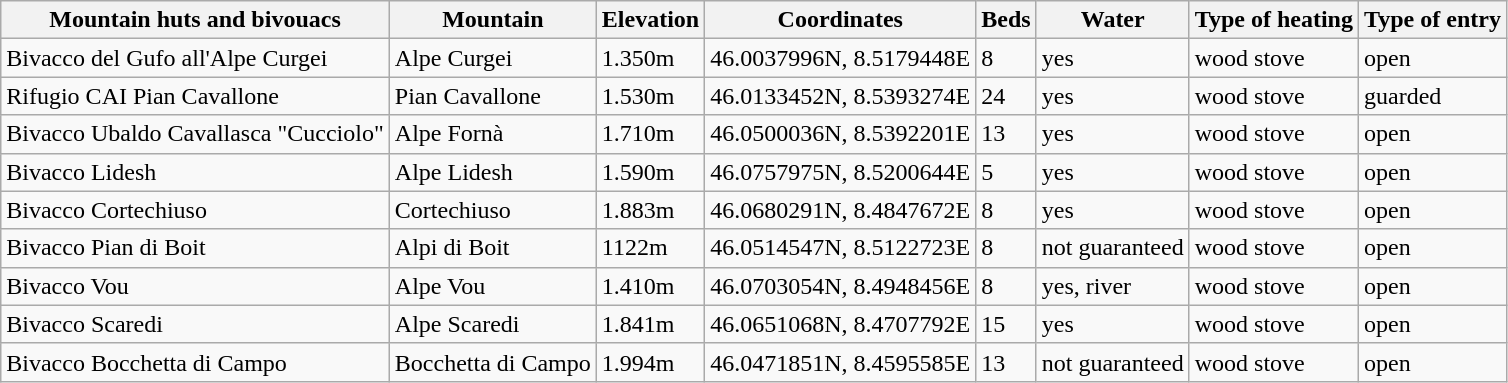<table class="wikitable">
<tr>
<th>Mountain huts and bivouacs</th>
<th>Mountain</th>
<th>Elevation</th>
<th>Coordinates</th>
<th>Beds</th>
<th>Water</th>
<th>Type of heating</th>
<th>Type of entry</th>
</tr>
<tr>
<td>Bivacco del Gufo all'Alpe Curgei</td>
<td>Alpe Curgei</td>
<td>1.350m</td>
<td>46.0037996N, 8.5179448E</td>
<td>8</td>
<td>yes</td>
<td>wood stove</td>
<td>open</td>
</tr>
<tr>
<td>Rifugio CAI Pian Cavallone</td>
<td>Pian Cavallone</td>
<td>1.530m</td>
<td>46.0133452N, 8.5393274E</td>
<td>24</td>
<td>yes</td>
<td>wood stove</td>
<td>guarded</td>
</tr>
<tr>
<td>Bivacco Ubaldo Cavallasca "Cucciolo"</td>
<td>Alpe Fornà</td>
<td>1.710m</td>
<td>46.0500036N, 8.5392201E</td>
<td>13</td>
<td>yes</td>
<td>wood stove</td>
<td>open</td>
</tr>
<tr>
<td>Bivacco Lidesh</td>
<td>Alpe Lidesh</td>
<td>1.590m</td>
<td>46.0757975N, 8.5200644E</td>
<td>5</td>
<td>yes</td>
<td>wood stove</td>
<td>open</td>
</tr>
<tr>
<td>Bivacco Cortechiuso</td>
<td>Cortechiuso</td>
<td>1.883m</td>
<td>46.0680291N, 8.4847672E</td>
<td>8</td>
<td>yes</td>
<td>wood stove</td>
<td>open</td>
</tr>
<tr>
<td>Bivacco Pian di Boit</td>
<td>Alpi di Boit</td>
<td>1122m</td>
<td>46.0514547N, 8.5122723E</td>
<td>8</td>
<td>not guaranteed</td>
<td>wood stove</td>
<td>open</td>
</tr>
<tr>
<td>Bivacco Vou</td>
<td>Alpe Vou</td>
<td>1.410m</td>
<td>46.0703054N, 8.4948456E</td>
<td>8</td>
<td>yes, river</td>
<td>wood stove</td>
<td>open</td>
</tr>
<tr>
<td>Bivacco Scaredi</td>
<td>Alpe Scaredi</td>
<td>1.841m</td>
<td>46.0651068N, 8.4707792E</td>
<td>15</td>
<td>yes</td>
<td>wood stove</td>
<td>open</td>
</tr>
<tr>
<td>Bivacco Bocchetta di Campo</td>
<td>Bocchetta di Campo</td>
<td>1.994m</td>
<td>46.0471851N, 8.4595585E</td>
<td>13</td>
<td>not guaranteed</td>
<td>wood stove</td>
<td>open</td>
</tr>
</table>
